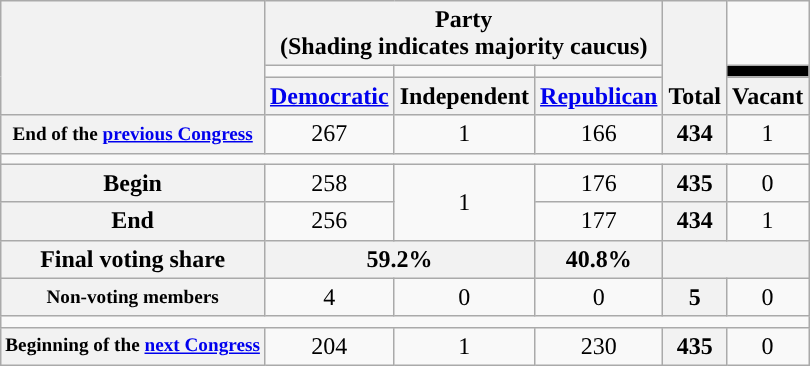<table class=wikitable style="text-align:center">
<tr style="vertical-align:bottom">
<th rowspan=3></th>
<th colspan=3>Party <div>(Shading indicates majority caucus)</div></th>
<th rowspan=3>Total</th>
<td></td>
</tr>
<tr style="height:5px">
<td style="background-color:"></td>
<td style="background-color:"></td>
<td style="background-color:"></td>
<td style="background-color:black"></td>
</tr>
<tr>
<th><a href='#'>Democratic</a></th>
<th>Independent</th>
<th><a href='#'>Republican</a></th>
<th>Vacant</th>
</tr>
<tr>
<th nowrap style="font-size:80%">End of the <a href='#'>previous Congress</a></th>
<td>267</td>
<td>1</td>
<td>166</td>
<th>434</th>
<td>1</td>
</tr>
<tr>
<td colspan=6></td>
</tr>
<tr>
<th>Begin</th>
<td>258</td>
<td rowspan=2 >1</td>
<td>176</td>
<th>435</th>
<td>0</td>
</tr>
<tr>
<th>End</th>
<td>256</td>
<td>177</td>
<th>434</th>
<td>1</td>
</tr>
<tr>
<th>Final voting share</th>
<th colspan=2 >59.2%</th>
<th>40.8%</th>
<th colspan=2></th>
</tr>
<tr>
<th nowrap style="font-size:80%">Non-voting members</th>
<td>4</td>
<td>0</td>
<td>0</td>
<th>5</th>
<td>0</td>
</tr>
<tr>
<td colspan=6></td>
</tr>
<tr>
<th nowrap style="font-size:80%">Beginning of the <a href='#'>next Congress</a></th>
<td>204</td>
<td>1</td>
<td>230</td>
<th>435</th>
<td>0</td>
</tr>
</table>
